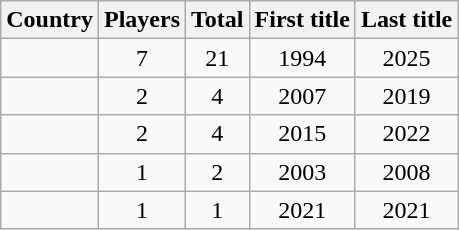<table class="wikitable" style="text-align: center;">
<tr>
<th>Country</th>
<th>Players</th>
<th>Total</th>
<th>First title</th>
<th>Last title</th>
</tr>
<tr>
<td align="left"></td>
<td>7</td>
<td>21</td>
<td>1994</td>
<td>2025</td>
</tr>
<tr>
<td align="left"></td>
<td>2</td>
<td>4</td>
<td>2007</td>
<td>2019</td>
</tr>
<tr>
<td align="left"></td>
<td>2</td>
<td>4</td>
<td>2015</td>
<td>2022</td>
</tr>
<tr>
<td align="left"></td>
<td>1</td>
<td>2</td>
<td>2003</td>
<td>2008</td>
</tr>
<tr>
<td align="left"></td>
<td>1</td>
<td>1</td>
<td>2021</td>
<td>2021</td>
</tr>
</table>
